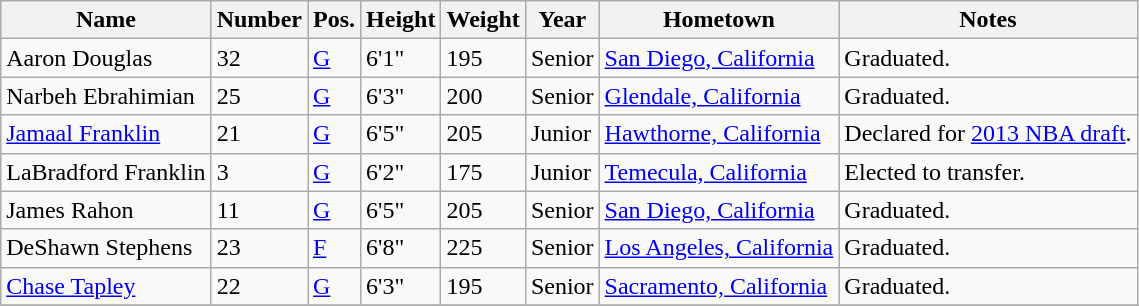<table class="wikitable sortable" border="1">
<tr>
<th>Name</th>
<th>Number</th>
<th>Pos.</th>
<th>Height</th>
<th>Weight</th>
<th>Year</th>
<th>Hometown</th>
<th class="unsortable">Notes</th>
</tr>
<tr>
<td sortname>Aaron Douglas</td>
<td>32</td>
<td><a href='#'>G</a></td>
<td>6'1"</td>
<td>195</td>
<td>Senior</td>
<td><a href='#'>San Diego, California</a></td>
<td>Graduated.</td>
</tr>
<tr>
<td sortname>Narbeh Ebrahimian</td>
<td>25</td>
<td><a href='#'>G</a></td>
<td>6'3"</td>
<td>200</td>
<td>Senior</td>
<td><a href='#'>Glendale, California</a></td>
<td>Graduated.</td>
</tr>
<tr>
<td sortname><a href='#'>Jamaal Franklin</a></td>
<td>21</td>
<td><a href='#'>G</a></td>
<td>6'5"</td>
<td>205</td>
<td>Junior</td>
<td><a href='#'>Hawthorne, California</a></td>
<td>Declared for <a href='#'>2013 NBA draft</a>.</td>
</tr>
<tr>
<td sortname>LaBradford Franklin</td>
<td>3</td>
<td><a href='#'>G</a></td>
<td>6'2"</td>
<td>175</td>
<td>Junior</td>
<td><a href='#'>Temecula, California</a></td>
<td>Elected to transfer.</td>
</tr>
<tr>
<td sortname>James Rahon</td>
<td>11</td>
<td><a href='#'>G</a></td>
<td>6'5"</td>
<td>205</td>
<td>Senior</td>
<td><a href='#'>San Diego, California</a></td>
<td>Graduated.</td>
</tr>
<tr>
<td sortname>DeShawn Stephens</td>
<td>23</td>
<td><a href='#'>F</a></td>
<td>6'8"</td>
<td>225</td>
<td>Senior</td>
<td><a href='#'>Los Angeles, California</a></td>
<td>Graduated.</td>
</tr>
<tr>
<td sortname><a href='#'>Chase Tapley</a></td>
<td>22</td>
<td><a href='#'>G</a></td>
<td>6'3"</td>
<td>195</td>
<td>Senior</td>
<td><a href='#'>Sacramento, California</a></td>
<td>Graduated.</td>
</tr>
<tr>
</tr>
</table>
